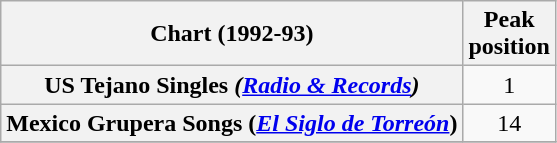<table class="wikitable sortable plainrowheaders" style="text-align:center;">
<tr>
<th scope="col">Chart (1992-93)</th>
<th scope="col">Peak<br>position</th>
</tr>
<tr>
<th scope="row">US Tejano Singles <em>(<a href='#'>Radio & Records</a>)</em></th>
<td>1</td>
</tr>
<tr>
<th scope="row">Mexico Grupera Songs (<em><a href='#'>El Siglo de Torreón</a></em>)</th>
<td>14</td>
</tr>
<tr>
</tr>
</table>
